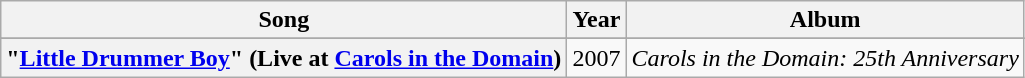<table class="wikitable plainrowheaders" style="text-align:center;">
<tr>
<th>Song</th>
<th>Year</th>
<th>Album</th>
</tr>
<tr>
</tr>
<tr>
<th scope="row">"<a href='#'>Little Drummer Boy</a>" (Live at <a href='#'>Carols in the Domain</a>)</th>
<td>2007</td>
<td><em>Carols in the Domain: 25th Anniversary</em></td>
</tr>
</table>
